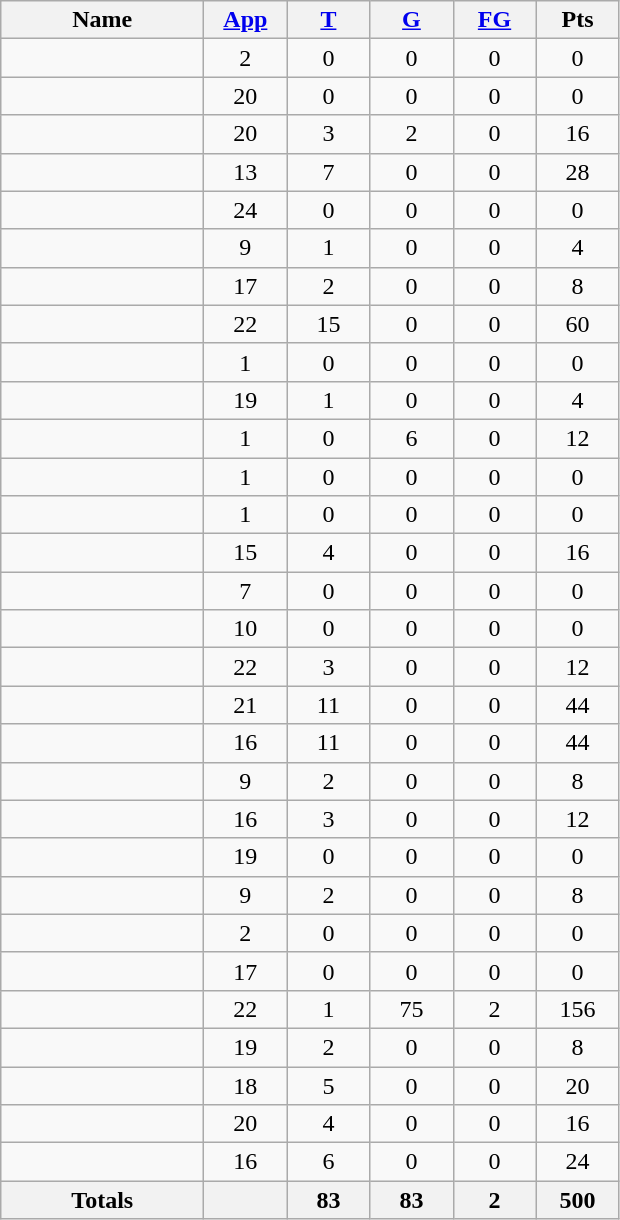<table class="wikitable sortable" style="text-align: center;">
<tr>
<th style="width:8em">Name</th>
<th style="width:3em"><a href='#'>App</a></th>
<th style="width:3em"><a href='#'>T</a></th>
<th style="width:3em"><a href='#'>G</a></th>
<th style="width:3em"><a href='#'>FG</a></th>
<th style="width:3em">Pts</th>
</tr>
<tr>
<td style="text-align:left;"></td>
<td>2</td>
<td>0</td>
<td>0</td>
<td>0</td>
<td>0</td>
</tr>
<tr>
<td style="text-align:left;"></td>
<td>20</td>
<td>0</td>
<td>0</td>
<td>0</td>
<td>0</td>
</tr>
<tr>
<td style="text-align:left;"></td>
<td>20</td>
<td>3</td>
<td>2</td>
<td>0</td>
<td>16</td>
</tr>
<tr>
<td style="text-align:left;"></td>
<td>13</td>
<td>7</td>
<td>0</td>
<td>0</td>
<td>28</td>
</tr>
<tr>
<td style="text-align:left;"></td>
<td>24</td>
<td>0</td>
<td>0</td>
<td>0</td>
<td>0</td>
</tr>
<tr>
<td style="text-align:left;"></td>
<td>9</td>
<td>1</td>
<td>0</td>
<td>0</td>
<td>4</td>
</tr>
<tr>
<td style="text-align:left;"></td>
<td>17</td>
<td>2</td>
<td>0</td>
<td>0</td>
<td>8</td>
</tr>
<tr>
<td style="text-align:left;"></td>
<td>22</td>
<td>15</td>
<td>0</td>
<td>0</td>
<td>60</td>
</tr>
<tr>
<td style="text-align:left;"></td>
<td>1</td>
<td>0</td>
<td>0</td>
<td>0</td>
<td>0</td>
</tr>
<tr>
<td style="text-align:left;"></td>
<td>19</td>
<td>1</td>
<td>0</td>
<td>0</td>
<td>4</td>
</tr>
<tr>
<td style="text-align:left;"></td>
<td>1</td>
<td>0</td>
<td>6</td>
<td>0</td>
<td>12</td>
</tr>
<tr>
<td style="text-align:left;"></td>
<td>1</td>
<td>0</td>
<td>0</td>
<td>0</td>
<td>0</td>
</tr>
<tr>
<td style="text-align:left;"></td>
<td>1</td>
<td>0</td>
<td>0</td>
<td>0</td>
<td>0</td>
</tr>
<tr>
<td style="text-align:left;"></td>
<td>15</td>
<td>4</td>
<td>0</td>
<td>0</td>
<td>16</td>
</tr>
<tr>
<td style="text-align:left;"></td>
<td>7</td>
<td>0</td>
<td>0</td>
<td>0</td>
<td>0</td>
</tr>
<tr>
<td style="text-align:left;"></td>
<td>10</td>
<td>0</td>
<td>0</td>
<td>0</td>
<td>0</td>
</tr>
<tr>
<td style="text-align:left;"></td>
<td>22</td>
<td>3</td>
<td>0</td>
<td>0</td>
<td>12</td>
</tr>
<tr>
<td style="text-align:left;"></td>
<td>21</td>
<td>11</td>
<td>0</td>
<td>0</td>
<td>44</td>
</tr>
<tr>
<td style="text-align:left;"></td>
<td>16</td>
<td>11</td>
<td>0</td>
<td>0</td>
<td>44</td>
</tr>
<tr>
<td style="text-align:left;"></td>
<td>9</td>
<td>2</td>
<td>0</td>
<td>0</td>
<td>8</td>
</tr>
<tr>
<td style="text-align:left;"></td>
<td>16</td>
<td>3</td>
<td>0</td>
<td>0</td>
<td>12</td>
</tr>
<tr>
<td style="text-align:left;"></td>
<td>19</td>
<td>0</td>
<td>0</td>
<td>0</td>
<td>0</td>
</tr>
<tr>
<td style="text-align:left;"></td>
<td>9</td>
<td>2</td>
<td>0</td>
<td>0</td>
<td>8</td>
</tr>
<tr>
<td style="text-align:left;"></td>
<td>2</td>
<td>0</td>
<td>0</td>
<td>0</td>
<td>0</td>
</tr>
<tr>
<td style="text-align:left;"></td>
<td>17</td>
<td>0</td>
<td>0</td>
<td>0</td>
<td>0</td>
</tr>
<tr>
<td style="text-align:left;"></td>
<td>22</td>
<td>1</td>
<td>75</td>
<td>2</td>
<td>156</td>
</tr>
<tr>
<td style="text-align:left;"></td>
<td>19</td>
<td>2</td>
<td>0</td>
<td>0</td>
<td>8</td>
</tr>
<tr>
<td style="text-align:left;"></td>
<td>18</td>
<td>5</td>
<td>0</td>
<td>0</td>
<td>20</td>
</tr>
<tr>
<td style="text-align:left;"></td>
<td>20</td>
<td>4</td>
<td>0</td>
<td>0</td>
<td>16</td>
</tr>
<tr>
<td style="text-align:left;"></td>
<td>16</td>
<td>6</td>
<td>0</td>
<td>0</td>
<td>24</td>
</tr>
<tr class="sortbottom">
<th>Totals</th>
<th></th>
<th>83</th>
<th>83</th>
<th>2</th>
<th>500</th>
</tr>
</table>
